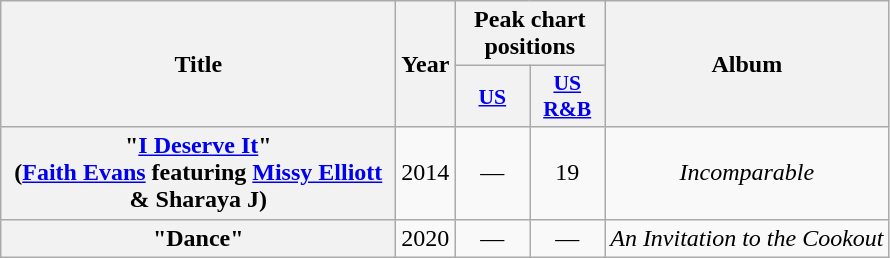<table class="wikitable plainrowheaders" style="text-align:center;" border="1">
<tr>
<th scope="col" rowspan="2" style="width:16em;">Title</th>
<th scope="col" rowspan="2">Year</th>
<th scope="col" colspan="2">Peak chart positions</th>
<th scope="col" rowspan="2">Album</th>
</tr>
<tr>
<th scope="col" style="width:3em;font-size:90%;"><a href='#'>US</a></th>
<th scope="col" style="width:3em;font-size:90%;"><a href='#'>US R&B</a></th>
</tr>
<tr>
<th scope="row">"<a href='#'>I Deserve It</a>" <br><span>(<a href='#'>Faith Evans</a> featuring <a href='#'>Missy Elliott</a> & Sharaya J)</span></th>
<td>2014</td>
<td>—</td>
<td>19</td>
<td><em>Incomparable</em></td>
</tr>
<tr>
<th scope="row">"Dance"<br></th>
<td>2020</td>
<td>—</td>
<td>—</td>
<td><em>An Invitation to the Cookout</em></td>
</tr>
</table>
